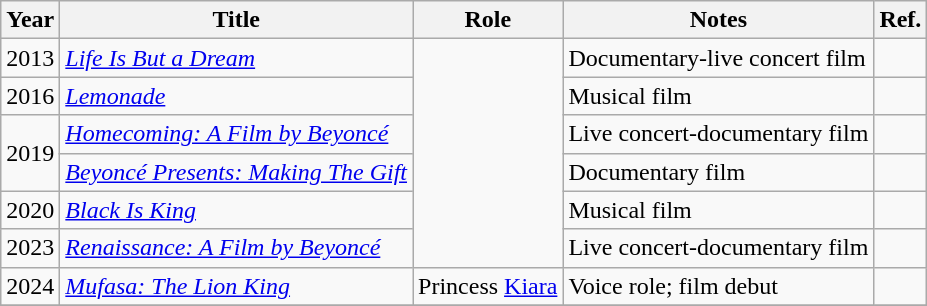<table class="wikitable">
<tr>
<th>Year</th>
<th>Title</th>
<th>Role</th>
<th>Notes</th>
<th>Ref.</th>
</tr>
<tr>
<td>2013</td>
<td><em><a href='#'>Life Is But a Dream</a></em></td>
<td rowspan=6></td>
<td>Documentary-live concert film</td>
<td></td>
</tr>
<tr>
<td>2016</td>
<td><em><a href='#'>Lemonade</a></em></td>
<td>Musical film</td>
<td></td>
</tr>
<tr>
<td rowspan=2>2019</td>
<td><em><a href='#'>Homecoming: A Film by Beyoncé</a></em></td>
<td>Live concert-documentary film</td>
<td></td>
</tr>
<tr>
<td><em><a href='#'>Beyoncé Presents: Making The Gift</a></em></td>
<td>Documentary film</td>
<td></td>
</tr>
<tr>
<td>2020</td>
<td><em><a href='#'>Black Is King</a></em></td>
<td>Musical film</td>
<td></td>
</tr>
<tr>
<td>2023</td>
<td><em><a href='#'>Renaissance: A Film by Beyoncé</a></em></td>
<td>Live concert-documentary film</td>
<td></td>
</tr>
<tr>
<td>2024</td>
<td><em><a href='#'>Mufasa: The Lion King</a></em></td>
<td>Princess <a href='#'>Kiara</a></td>
<td>Voice role; film debut</td>
<td></td>
</tr>
<tr>
</tr>
</table>
